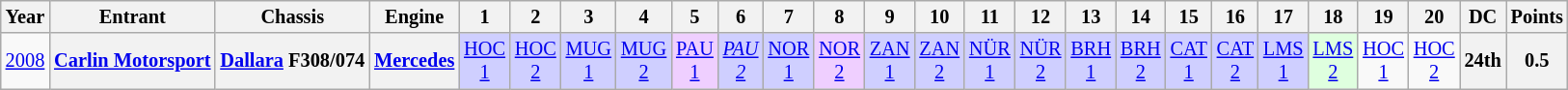<table class="wikitable" style="text-align:center; font-size:85%">
<tr>
<th>Year</th>
<th>Entrant</th>
<th>Chassis</th>
<th>Engine</th>
<th>1</th>
<th>2</th>
<th>3</th>
<th>4</th>
<th>5</th>
<th>6</th>
<th>7</th>
<th>8</th>
<th>9</th>
<th>10</th>
<th>11</th>
<th>12</th>
<th>13</th>
<th>14</th>
<th>15</th>
<th>16</th>
<th>17</th>
<th>18</th>
<th>19</th>
<th>20</th>
<th>DC</th>
<th>Points</th>
</tr>
<tr>
<td><a href='#'>2008</a></td>
<th nowrap><a href='#'>Carlin Motorsport</a></th>
<th nowrap><a href='#'>Dallara</a> F308/074</th>
<th nowrap><a href='#'>Mercedes</a></th>
<td style="background:#CFCFFF;"><a href='#'>HOC<br>1</a><br></td>
<td style="background:#CFCFFF;"><a href='#'>HOC<br>2</a><br></td>
<td style="background:#CFCFFF;"><a href='#'>MUG<br>1</a><br></td>
<td style="background:#CFCFFF;"><a href='#'>MUG<br>2</a><br></td>
<td style="background:#EFCFFF;"><a href='#'>PAU<br>1</a><br></td>
<td style="background:#CFCFFF;"><em><a href='#'>PAU<br>2</a></em><br></td>
<td style="background:#CFCFFF;"><a href='#'>NOR<br>1</a><br></td>
<td style="background:#EFCFFF;"><a href='#'>NOR<br>2</a><br></td>
<td style="background:#CFCFFF;"><a href='#'>ZAN<br>1</a><br></td>
<td style="background:#CFCFFF;"><a href='#'>ZAN<br>2</a><br></td>
<td style="background:#CFCFFF;"><a href='#'>NÜR<br>1</a><br></td>
<td style="background:#CFCFFF;"><a href='#'>NÜR<br>2</a><br></td>
<td style="background:#CFCFFF;"><a href='#'>BRH<br>1</a><br></td>
<td style="background:#CFCFFF;"><a href='#'>BRH<br>2</a><br></td>
<td style="background:#CFCFFF;"><a href='#'>CAT<br>1</a><br></td>
<td style="background:#CFCFFF;"><a href='#'>CAT<br>2</a><br></td>
<td style="background:#CFCFFF;"><a href='#'>LMS<br>1</a><br></td>
<td style="background:#DFFFDF;"><a href='#'>LMS<br>2</a><br></td>
<td><a href='#'>HOC<br>1</a></td>
<td><a href='#'>HOC<br>2</a></td>
<th>24th</th>
<th>0.5</th>
</tr>
</table>
